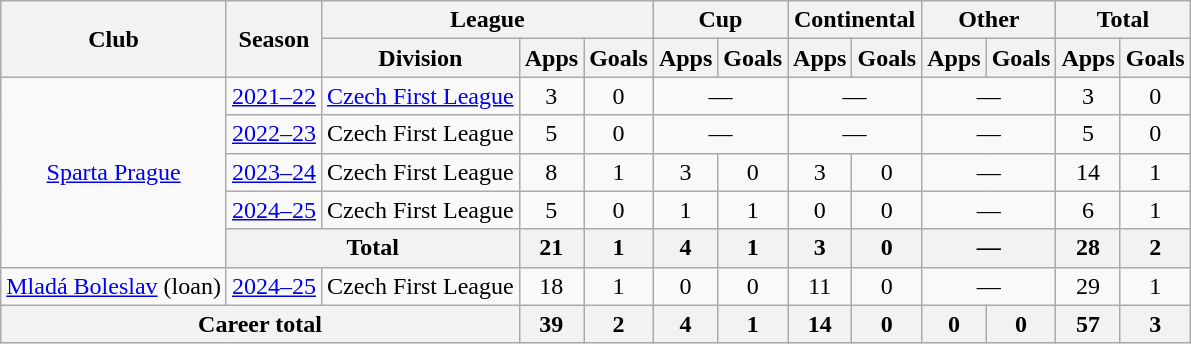<table class="wikitable" style="text-align:center">
<tr>
<th rowspan="2">Club</th>
<th rowspan="2">Season</th>
<th colspan="3">League</th>
<th colspan="2">Cup</th>
<th colspan="2">Continental</th>
<th colspan="2">Other</th>
<th colspan="2">Total</th>
</tr>
<tr>
<th>Division</th>
<th>Apps</th>
<th>Goals</th>
<th>Apps</th>
<th>Goals</th>
<th>Apps</th>
<th>Goals</th>
<th>Apps</th>
<th>Goals</th>
<th>Apps</th>
<th>Goals</th>
</tr>
<tr>
<td rowspan="5"><a href='#'>Sparta Prague</a></td>
<td><a href='#'>2021–22</a></td>
<td><a href='#'>Czech First League</a></td>
<td>3</td>
<td>0</td>
<td colspan="2">—</td>
<td colspan="2">—</td>
<td colspan="2">—</td>
<td>3</td>
<td>0</td>
</tr>
<tr>
<td><a href='#'>2022–23</a></td>
<td>Czech First League</td>
<td>5</td>
<td>0</td>
<td colspan="2">—</td>
<td colspan="2">—</td>
<td colspan="2">—</td>
<td>5</td>
<td>0</td>
</tr>
<tr>
<td><a href='#'>2023–24</a></td>
<td>Czech First League</td>
<td>8</td>
<td>1</td>
<td>3</td>
<td>0</td>
<td>3</td>
<td>0</td>
<td colspan="2">—</td>
<td>14</td>
<td>1</td>
</tr>
<tr>
<td><a href='#'>2024–25</a></td>
<td>Czech First League</td>
<td>5</td>
<td>0</td>
<td>1</td>
<td>1</td>
<td>0</td>
<td>0</td>
<td colspan="2">—</td>
<td>6</td>
<td>1</td>
</tr>
<tr>
<th colspan="2">Total</th>
<th>21</th>
<th>1</th>
<th>4</th>
<th>1</th>
<th>3</th>
<th>0</th>
<th colspan="2">—</th>
<th>28</th>
<th>2</th>
</tr>
<tr>
<td><a href='#'>Mladá Boleslav</a> (loan)</td>
<td><a href='#'>2024–25</a></td>
<td>Czech First League</td>
<td>18</td>
<td>1</td>
<td>0</td>
<td>0</td>
<td>11</td>
<td>0</td>
<td colspan="2">—</td>
<td>29</td>
<td>1</td>
</tr>
<tr>
<th colspan="3">Career total</th>
<th>39</th>
<th>2</th>
<th>4</th>
<th>1</th>
<th>14</th>
<th>0</th>
<th>0</th>
<th>0</th>
<th>57</th>
<th>3</th>
</tr>
</table>
